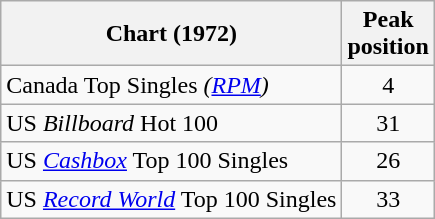<table class="wikitable sortable">
<tr>
<th>Chart (1972)</th>
<th>Peak<br>position</th>
</tr>
<tr>
<td>Canada Top Singles <em>(<a href='#'>RPM</a>)</em></td>
<td style="text-align:center;">4</td>
</tr>
<tr>
<td>US <em>Billboard</em> Hot 100</td>
<td style="text-align:center;">31</td>
</tr>
<tr>
<td>US <em><a href='#'>Cashbox</a></em> Top 100 Singles</td>
<td align="center">26</td>
</tr>
<tr>
<td>US <em><a href='#'>Record World</a></em> Top 100 Singles</td>
<td align="center">33</td>
</tr>
</table>
